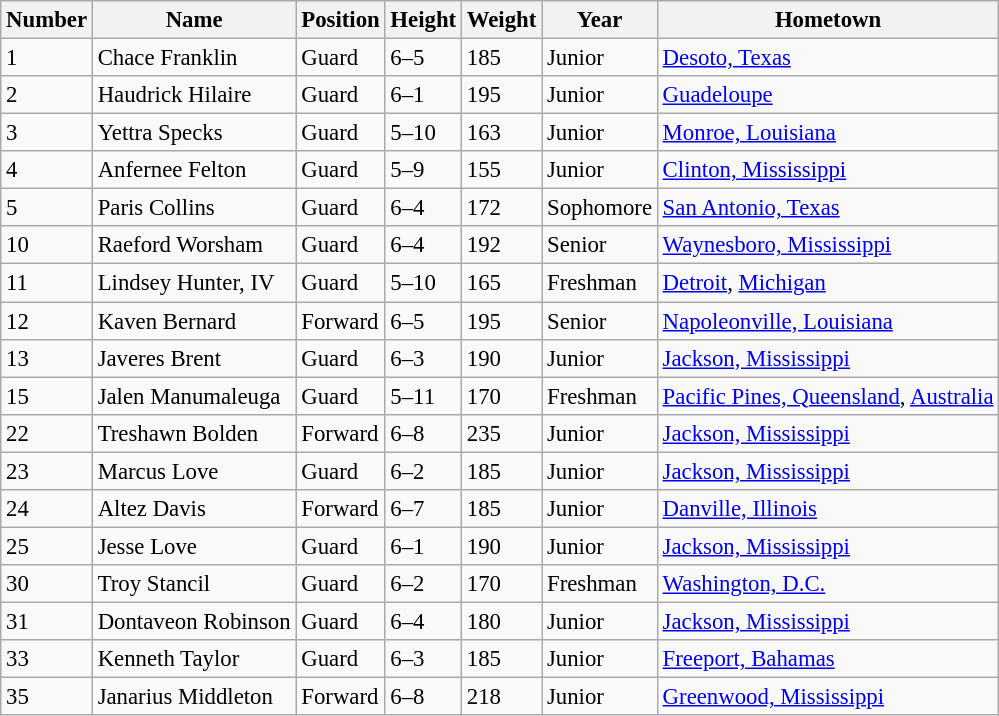<table class="wikitable sortable" style="font-size: 95%;">
<tr>
<th>Number</th>
<th>Name</th>
<th>Position</th>
<th>Height</th>
<th>Weight</th>
<th>Year</th>
<th>Hometown</th>
</tr>
<tr>
<td>1</td>
<td>Chace Franklin</td>
<td>Guard</td>
<td>6–5</td>
<td>185</td>
<td>Junior</td>
<td><a href='#'>Desoto, Texas</a></td>
</tr>
<tr>
<td>2</td>
<td>Haudrick Hilaire</td>
<td>Guard</td>
<td>6–1</td>
<td>195</td>
<td>Junior</td>
<td><a href='#'>Guadeloupe</a></td>
</tr>
<tr>
<td>3</td>
<td>Yettra Specks</td>
<td>Guard</td>
<td>5–10</td>
<td>163</td>
<td>Junior</td>
<td><a href='#'>Monroe, Louisiana</a></td>
</tr>
<tr>
<td>4</td>
<td>Anfernee Felton</td>
<td>Guard</td>
<td>5–9</td>
<td>155</td>
<td>Junior</td>
<td><a href='#'>Clinton, Mississippi</a></td>
</tr>
<tr>
<td>5</td>
<td>Paris Collins</td>
<td>Guard</td>
<td>6–4</td>
<td>172</td>
<td>Sophomore</td>
<td><a href='#'>San Antonio, Texas</a></td>
</tr>
<tr>
<td>10</td>
<td>Raeford Worsham</td>
<td>Guard</td>
<td>6–4</td>
<td>192</td>
<td>Senior</td>
<td><a href='#'>Waynesboro, Mississippi</a></td>
</tr>
<tr>
<td>11</td>
<td>Lindsey Hunter, IV</td>
<td>Guard</td>
<td>5–10</td>
<td>165</td>
<td>Freshman</td>
<td><a href='#'>Detroit</a>, <a href='#'>Michigan</a></td>
</tr>
<tr>
<td>12</td>
<td>Kaven Bernard</td>
<td>Forward</td>
<td>6–5</td>
<td>195</td>
<td>Senior</td>
<td><a href='#'>Napoleonville, Louisiana</a></td>
</tr>
<tr>
<td>13</td>
<td>Javeres Brent</td>
<td>Guard</td>
<td>6–3</td>
<td>190</td>
<td>Junior</td>
<td><a href='#'>Jackson, Mississippi</a></td>
</tr>
<tr>
<td>15</td>
<td>Jalen Manumaleuga</td>
<td>Guard</td>
<td>5–11</td>
<td>170</td>
<td>Freshman</td>
<td><a href='#'>Pacific Pines, Queensland</a>, <a href='#'>Australia</a></td>
</tr>
<tr>
<td>22</td>
<td>Treshawn Bolden</td>
<td>Forward</td>
<td>6–8</td>
<td>235</td>
<td>Junior</td>
<td><a href='#'>Jackson, Mississippi</a></td>
</tr>
<tr>
<td>23</td>
<td>Marcus Love</td>
<td>Guard</td>
<td>6–2</td>
<td>185</td>
<td>Junior</td>
<td><a href='#'>Jackson, Mississippi</a></td>
</tr>
<tr>
<td>24</td>
<td>Altez Davis</td>
<td>Forward</td>
<td>6–7</td>
<td>185</td>
<td>Junior</td>
<td><a href='#'>Danville, Illinois</a></td>
</tr>
<tr>
<td>25</td>
<td>Jesse Love</td>
<td>Guard</td>
<td>6–1</td>
<td>190</td>
<td>Junior</td>
<td><a href='#'>Jackson, Mississippi</a></td>
</tr>
<tr>
<td>30</td>
<td>Troy Stancil</td>
<td>Guard</td>
<td>6–2</td>
<td>170</td>
<td>Freshman</td>
<td><a href='#'>Washington, D.C.</a></td>
</tr>
<tr>
<td>31</td>
<td>Dontaveon Robinson</td>
<td>Guard</td>
<td>6–4</td>
<td>180</td>
<td>Junior</td>
<td><a href='#'>Jackson, Mississippi</a></td>
</tr>
<tr>
<td>33</td>
<td>Kenneth Taylor</td>
<td>Guard</td>
<td>6–3</td>
<td>185</td>
<td>Junior</td>
<td><a href='#'>Freeport, Bahamas</a></td>
</tr>
<tr>
<td>35</td>
<td>Janarius Middleton</td>
<td>Forward</td>
<td>6–8</td>
<td>218</td>
<td>Junior</td>
<td><a href='#'>Greenwood, Mississippi</a></td>
</tr>
</table>
